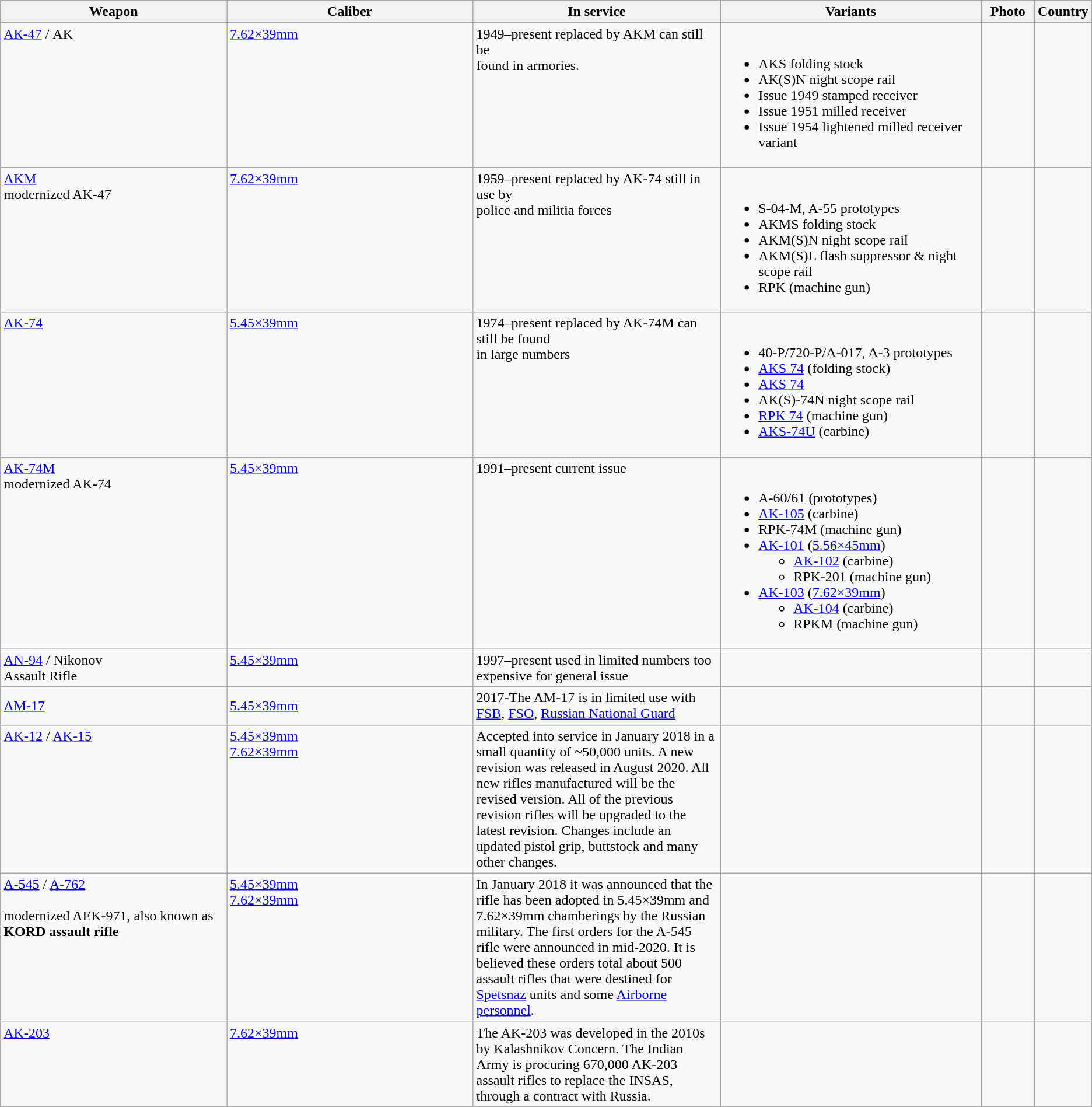<table class="wikitable">
<tr>
<th style="width:22%;", align=left>Weapon</th>
<th style="width:24%;", align=left>Caliber</th>
<th style="width:24%;", align=left>In service</th>
<th style="width:25%;", align=left>Variants</th>
<th style="width:29%;">Photo</th>
<th style="width:16%;", align=left>Country</th>
</tr>
<tr>
<td align=left, valign=top><a href='#'>АК-47</a> / AK</td>
<td align=left, valign=top><a href='#'>7.62×39mm</a></td>
<td align=left, valign=top>1949–present replaced by AKM can still be<br>found in armories.</td>
<td align=left, valign=top><br><ul><li>AKS folding stock</li><li>AK(S)N night scope rail</li><li>Issue 1949 stamped receiver</li><li>Issue 1951 milled receiver</li><li>Issue 1954 lightened milled receiver variant</li></ul></td>
<td align=center, valign=top></td>
<td></td>
</tr>
<tr>
<td align=left, valign=top><a href='#'>AKM</a><br>modernized AK-47</td>
<td align=left, valign=top><a href='#'>7.62×39mm</a></td>
<td align=left, valign=top>1959–present replaced by AK-74 still in use by<br>police and militia forces</td>
<td align=left, valign=top><br><ul><li>S-04-M, A-55 prototypes</li><li>AKMS folding stock</li><li>AKM(S)N night scope rail</li><li>AKM(S)L flash suppressor & night scope rail</li><li>RPK (machine gun)</li></ul></td>
<td align=center, valign=top></td>
<td></td>
</tr>
<tr>
<td align=left, valign=top><a href='#'>AK-74</a></td>
<td align=left, valign=top><a href='#'>5.45×39mm</a></td>
<td align=left, valign=top>1974–present replaced by AK-74M can still be found<br>in large numbers</td>
<td align=left, valign=top><br><ul><li>40-P/720-P/A-017, A-3 prototypes</li><li><a href='#'>AKS 74</a> (folding stock)</li><li><a href='#'>AKS 74</a></li><li>AK(S)-74N night scope rail</li><li><a href='#'>RPK 74</a> (machine gun)</li><li><a href='#'>AKS-74U</a> (carbine)</li></ul></td>
<td align=center, valign=top></td>
<td></td>
</tr>
<tr>
<td align=left, valign=top><a href='#'>AK-74M</a><br>modernized AK-74</td>
<td align=left, valign=top><a href='#'>5.45×39mm</a></td>
<td align=left, valign=top>1991–present current issue</td>
<td align=left, valign=top><br><ul><li>A-60/61 (prototypes)</li><li><a href='#'>AK-105</a> (carbine)</li><li>RPK-74M (machine gun)</li><li><a href='#'>AK-101</a> (<a href='#'>5.56×45mm</a>)<ul><li><a href='#'>AK-102</a> (carbine)</li><li>RPK-201 (machine gun)</li></ul></li><li><a href='#'>AK-103</a> (<a href='#'>7.62×39mm</a>)<ul><li><a href='#'>AK-104</a> (carbine)</li><li>RPKM (machine gun)</li></ul></li></ul></td>
<td align=center, valign=top></td>
<td><br></td>
</tr>
<tr>
<td align=left, valign=top><a href='#'>AN-94</a> / Nikonov<br>Assault Rifle</td>
<td align=left, valign=top><a href='#'>5.45×39mm</a></td>
<td align=left, valign=top>1997–present used in limited numbers too<br>expensive for general issue</td>
<td align=left, valign=top></td>
<td align=center, valign=top></td>
<td></td>
</tr>
<tr>
<td><a href='#'>AM-17</a></td>
<td><a href='#'>5.45×39mm</a></td>
<td>2017-The AM-17 is in limited use with <a href='#'>FSB</a>, <a href='#'>FSO</a>, <a href='#'>Russian National Guard</a></td>
<td></td>
<td align=center, valign=top></td>
<td></td>
</tr>
<tr>
<td align=left, valign=top><a href='#'>AK-12</a> / <a href='#'>AK-15</a></td>
<td align=left, valign=top><a href='#'>5.45×39mm</a><br><a href='#'>7.62×39mm</a></td>
<td align=left, valign=top>Accepted into service in January 2018 in a small quantity of ~50,000 units. A new revision was released in August 2020. All new rifles manufactured will be the revised version. All of the previous revision rifles will be upgraded to the latest revision. Changes include an updated pistol grip, buttstock and many other changes.</td>
<td align=left, valign=top></td>
<td align=center, valign=top></td>
<td></td>
</tr>
<tr>
<td align=left, valign=top><a href='#'>A-545</a> / <a href='#'>A-762</a><br><br>modernized AEK-971, also known as <strong>KORD assault rifle</strong></td>
<td align=left, valign=top><a href='#'>5.45×39mm</a><br><a href='#'>7.62×39mm</a></td>
<td align=left, valign=top>In January 2018 it was announced that the rifle has been adopted in 5.45×39mm and 7.62×39mm chamberings by the Russian military. The first orders for the A-545 rifle were announced in mid-2020. It is believed these orders total about 500 assault rifles that were destined for <a href='#'>Spetsnaz</a> units and some <a href='#'>Airborne personnel</a>.</td>
<td align=left, valign=top></td>
<td align=center></td>
<td></td>
</tr>
<tr>
<td align=left, valign=top><a href='#'>AK-203</a></td>
<td align=left, valign=top><a href='#'>7.62×39mm</a></td>
<td align=left, valign=top>The AK-203 was developed in the 2010s by Kalashnikov Concern. The Indian Army is procuring 670,000 AK-203 assault rifles to replace the INSAS, through a contract with Russia.</td>
<td align=left, valign=top></td>
<td align=center></td>
<td></td>
</tr>
<tr>
</tr>
</table>
